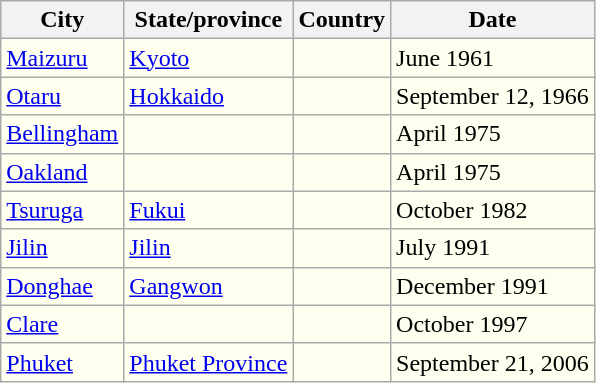<table class="wikitable" border="1" style="font-size:100%; background:#FFFFEF; float:left;">
<tr>
<th>City</th>
<th>State/province</th>
<th>Country</th>
<th>Date</th>
</tr>
<tr>
<td><a href='#'>Maizuru</a></td>
<td> <a href='#'>Kyoto</a></td>
<td></td>
<td>June 1961</td>
</tr>
<tr>
<td><a href='#'>Otaru</a></td>
<td> <a href='#'>Hokkaido</a></td>
<td></td>
<td>September 12, 1966</td>
</tr>
<tr>
<td><a href='#'>Bellingham</a></td>
<td></td>
<td></td>
<td>April 1975</td>
</tr>
<tr>
<td><a href='#'>Oakland</a></td>
<td></td>
<td></td>
<td>April 1975</td>
</tr>
<tr>
<td><a href='#'>Tsuruga</a></td>
<td> <a href='#'>Fukui</a></td>
<td></td>
<td>October 1982</td>
</tr>
<tr>
<td><a href='#'>Jilin</a></td>
<td> <a href='#'>Jilin</a></td>
<td></td>
<td>July 1991</td>
</tr>
<tr>
<td><a href='#'>Donghae</a></td>
<td> <a href='#'>Gangwon</a></td>
<td></td>
<td>December 1991</td>
</tr>
<tr>
<td><a href='#'>Clare</a></td>
<td></td>
<td></td>
<td>October 1997</td>
</tr>
<tr>
<td><a href='#'>Phuket</a></td>
<td> <a href='#'>Phuket Province</a></td>
<td></td>
<td>September 21, 2006</td>
</tr>
</table>
